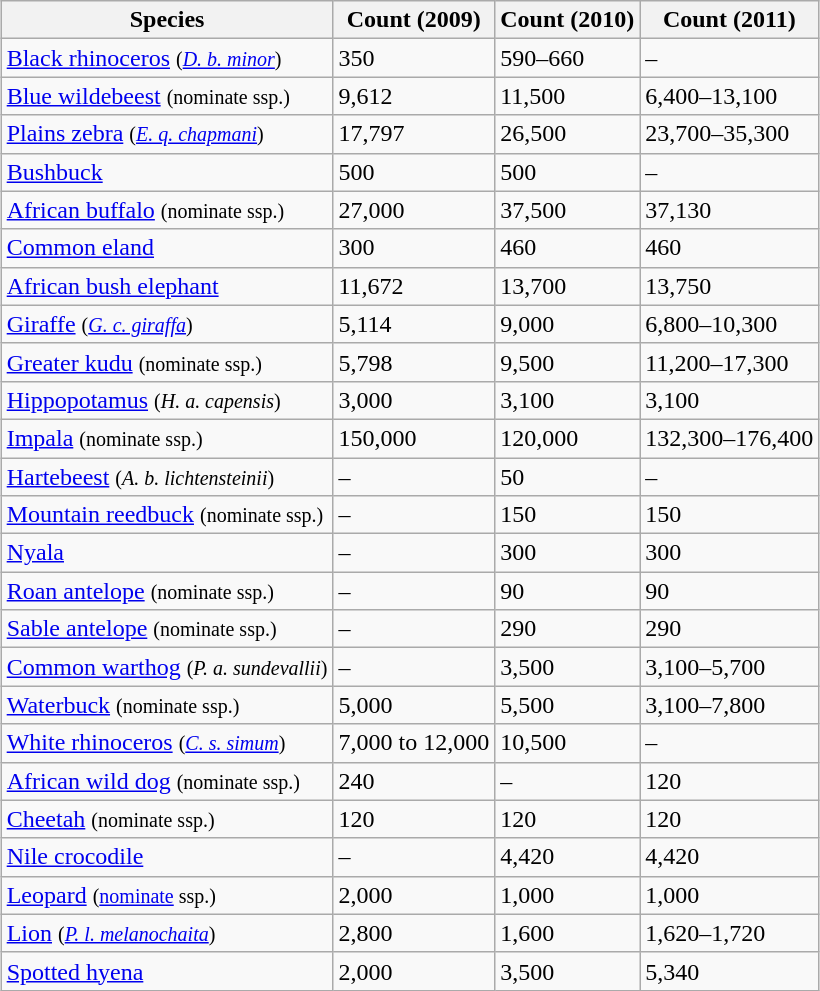<table class="wikitable sortable" style="margin:1em auto 1em auto;">
<tr>
<th>Species</th>
<th data-sort-type="number">Count (2009)</th>
<th data-sort-type="number">Count (2010)</th>
<th>Count (2011)</th>
</tr>
<tr>
<td><a href='#'>Black rhinoceros</a> <small>(<em><a href='#'>D. b. minor</a></em>)</small></td>
<td>350</td>
<td>590–660</td>
<td>–</td>
</tr>
<tr>
<td><a href='#'>Blue wildebeest</a> <small>(nominate ssp.)</small></td>
<td>9,612</td>
<td>11,500</td>
<td>6,400–13,100</td>
</tr>
<tr>
<td><a href='#'>Plains zebra</a> <small>(<em><a href='#'>E. q. chapmani</a></em>)</small></td>
<td>17,797</td>
<td>26,500</td>
<td>23,700–35,300</td>
</tr>
<tr>
<td><a href='#'>Bushbuck</a></td>
<td>500</td>
<td>500</td>
<td>–</td>
</tr>
<tr>
<td><a href='#'>African buffalo</a> <small>(nominate ssp.)</small></td>
<td>27,000</td>
<td>37,500</td>
<td>37,130</td>
</tr>
<tr>
<td><a href='#'>Common eland</a></td>
<td>300</td>
<td>460</td>
<td>460</td>
</tr>
<tr>
<td><a href='#'>African bush elephant</a></td>
<td>11,672</td>
<td>13,700</td>
<td>13,750</td>
</tr>
<tr>
<td><a href='#'>Giraffe</a> <small>(<em><a href='#'>G. c. giraffa</a></em>)</small></td>
<td>5,114</td>
<td>9,000</td>
<td>6,800–10,300</td>
</tr>
<tr>
<td><a href='#'>Greater kudu</a> <small>(nominate ssp.)</small></td>
<td>5,798</td>
<td>9,500</td>
<td>11,200–17,300</td>
</tr>
<tr>
<td><a href='#'>Hippopotamus</a> <small>(<em>H. a. capensis</em>)</small></td>
<td>3,000</td>
<td>3,100</td>
<td>3,100</td>
</tr>
<tr>
<td><a href='#'>Impala</a> <small>(nominate ssp.)</small></td>
<td>150,000</td>
<td>120,000</td>
<td>132,300–176,400</td>
</tr>
<tr>
<td><a href='#'>Hartebeest</a> <small>(<em>A. b. lichtensteinii</em>)</small></td>
<td>–</td>
<td>50</td>
<td>–</td>
</tr>
<tr>
<td><a href='#'>Mountain reedbuck</a> <small>(nominate ssp.)</small></td>
<td>–</td>
<td>150</td>
<td>150</td>
</tr>
<tr>
<td><a href='#'>Nyala</a></td>
<td>–</td>
<td>300</td>
<td>300</td>
</tr>
<tr>
<td><a href='#'>Roan antelope</a> <small>(nominate ssp.)</small></td>
<td>–</td>
<td>90</td>
<td>90</td>
</tr>
<tr>
<td><a href='#'>Sable antelope</a> <small>(nominate ssp.)</small></td>
<td>–</td>
<td>290</td>
<td>290</td>
</tr>
<tr>
<td><a href='#'>Common warthog</a> <small>(<em>P. a. sundevallii</em>)</small></td>
<td>–</td>
<td>3,500</td>
<td>3,100–5,700</td>
</tr>
<tr>
<td><a href='#'>Waterbuck</a> <small>(nominate ssp.)</small></td>
<td>5,000</td>
<td>5,500</td>
<td>3,100–7,800</td>
</tr>
<tr>
<td><a href='#'>White rhinoceros</a> <small>(<em><a href='#'>C. s. simum</a></em>)</small></td>
<td>7,000 to 12,000</td>
<td>10,500</td>
<td>–</td>
</tr>
<tr>
<td><a href='#'>African wild dog</a> <small>(nominate ssp.)</small></td>
<td>240</td>
<td>–</td>
<td>120</td>
</tr>
<tr>
<td><a href='#'>Cheetah</a> <small>(nominate ssp.)</small></td>
<td>120</td>
<td>120</td>
<td>120</td>
</tr>
<tr>
<td><a href='#'>Nile crocodile</a></td>
<td>–</td>
<td>4,420</td>
<td>4,420</td>
</tr>
<tr>
<td><a href='#'>Leopard</a> <small>(<a href='#'>nominate</a> ssp.)</small></td>
<td>2,000</td>
<td>1,000</td>
<td>1,000</td>
</tr>
<tr>
<td><a href='#'>Lion</a> <small>(<em><a href='#'>P. l. melanochaita</a></em>)</small></td>
<td>2,800</td>
<td>1,600</td>
<td>1,620–1,720</td>
</tr>
<tr>
<td><a href='#'>Spotted hyena</a></td>
<td>2,000</td>
<td>3,500</td>
<td>5,340</td>
</tr>
</table>
